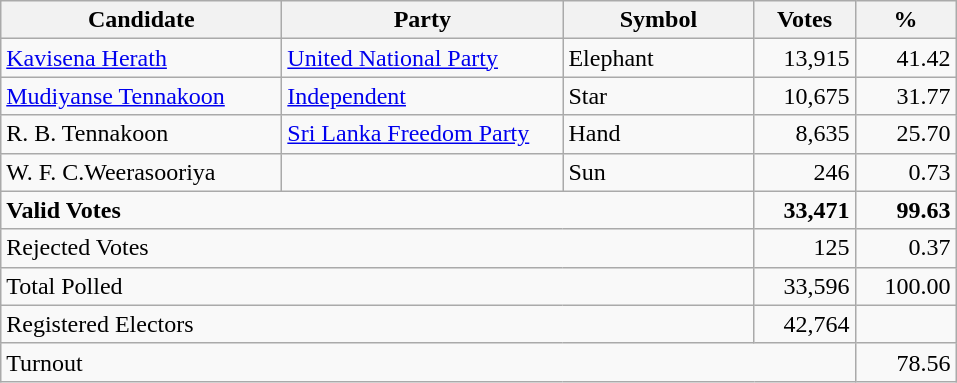<table class="wikitable" border="1" style="text-align:right;">
<tr>
<th align=left width="180">Candidate</th>
<th align=left width="180">Party</th>
<th align=left width="120">Symbol</th>
<th align=left width="60">Votes</th>
<th align=left width="60">%</th>
</tr>
<tr>
<td align=left><a href='#'>Kavisena Herath</a></td>
<td align=left><a href='#'>United National Party</a></td>
<td align=left>Elephant</td>
<td>13,915</td>
<td>41.42</td>
</tr>
<tr>
<td align=left><a href='#'>Mudiyanse Tennakoon</a></td>
<td align=left><a href='#'>Independent</a></td>
<td align=left>Star</td>
<td>10,675</td>
<td>31.77</td>
</tr>
<tr>
<td align=left>R. B. Tennakoon</td>
<td align=left><a href='#'>Sri Lanka Freedom Party</a></td>
<td align=left>Hand</td>
<td>8,635</td>
<td>25.70</td>
</tr>
<tr>
<td align=left>W. F. C.Weerasooriya</td>
<td></td>
<td align=left>Sun</td>
<td>246</td>
<td>0.73</td>
</tr>
<tr>
<td align=left colspan=3><strong>Valid Votes</strong></td>
<td><strong>33,471</strong></td>
<td><strong>99.63</strong></td>
</tr>
<tr>
<td align=left colspan=3>Rejected Votes</td>
<td>125</td>
<td>0.37</td>
</tr>
<tr>
<td align=left colspan=3>Total Polled</td>
<td>33,596</td>
<td>100.00</td>
</tr>
<tr>
<td align=left colspan=3>Registered Electors</td>
<td>42,764</td>
<td></td>
</tr>
<tr>
<td align=left colspan=4>Turnout</td>
<td>78.56</td>
</tr>
</table>
